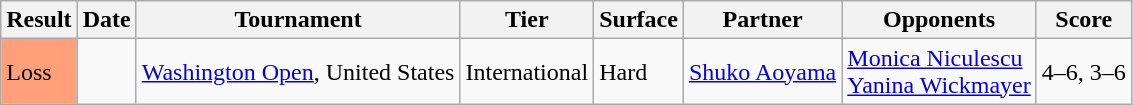<table class="sortable wikitable">
<tr>
<th>Result</th>
<th>Date</th>
<th>Tournament</th>
<th>Tier</th>
<th>Surface</th>
<th>Partner</th>
<th>Opponents</th>
<th class="unsortable">Score</th>
</tr>
<tr>
<td bgcolor=FFA07A>Loss</td>
<td><a href='#'></a></td>
<td><a href='#'>Washington Open</a>, United States</td>
<td>International</td>
<td>Hard</td>
<td> <a href='#'>Shuko Aoyama</a></td>
<td> <a href='#'>Monica Niculescu</a> <br>  <a href='#'>Yanina Wickmayer</a></td>
<td>4–6, 3–6</td>
</tr>
</table>
